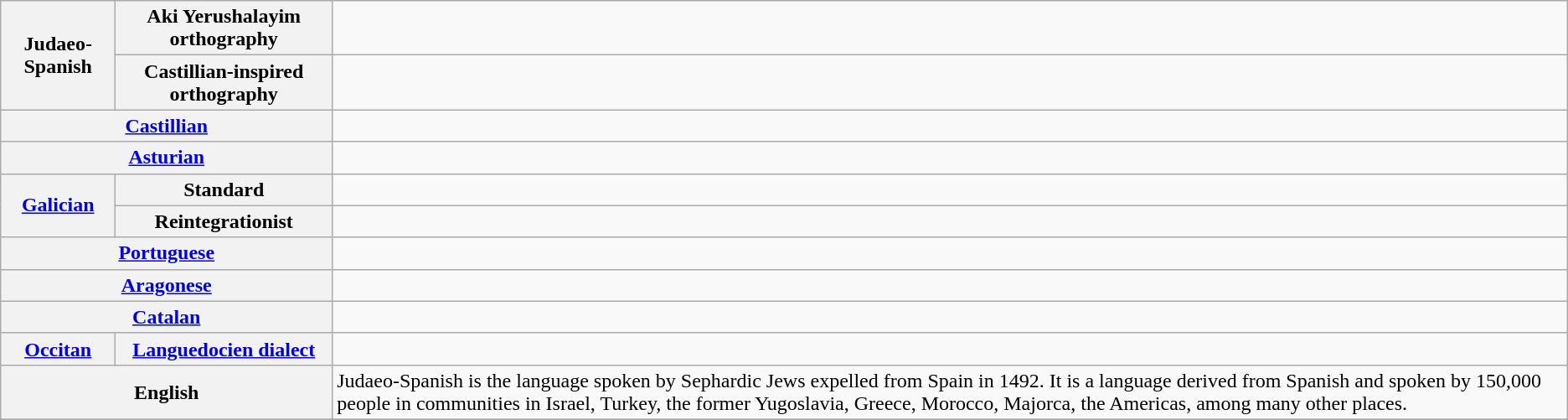<table class="wikitable">
<tr>
<th rowspan="2">Judaeo-Spanish</th>
<th>Aki Yerushalayim orthography</th>
<td><br></td>
</tr>
<tr>
<th>Castillian-inspired orthography</th>
<td></td>
</tr>
<tr>
<th colspan="2"><a href='#'>Castillian</a></th>
<td></td>
</tr>
<tr>
<th colspan="2"><a href='#'>Asturian</a></th>
<td></td>
</tr>
<tr>
<th rowspan="2"><a href='#'>Galician</a></th>
<th>Standard</th>
<td></td>
</tr>
<tr>
<th>Reintegrationist</th>
<td></td>
</tr>
<tr>
<th colspan="2"><a href='#'>Portuguese</a></th>
<td></td>
</tr>
<tr>
<th colspan="2"><a href='#'>Aragonese</a></th>
<td></td>
</tr>
<tr>
<th colspan="2"><a href='#'>Catalan</a></th>
<td></td>
</tr>
<tr>
<th><a href='#'>Occitan</a></th>
<th><a href='#'>Languedocien dialect</a></th>
<td></td>
</tr>
<tr>
<th colspan="2">English</th>
<td>Judaeo-Spanish is the language spoken by Sephardic Jews expelled from Spain in 1492. It is a language derived from Spanish and spoken by 150,000 people in communities in Israel, Turkey, the former Yugoslavia, Greece, Morocco, Majorca, the Americas, among many other places.</td>
</tr>
<tr>
</tr>
</table>
